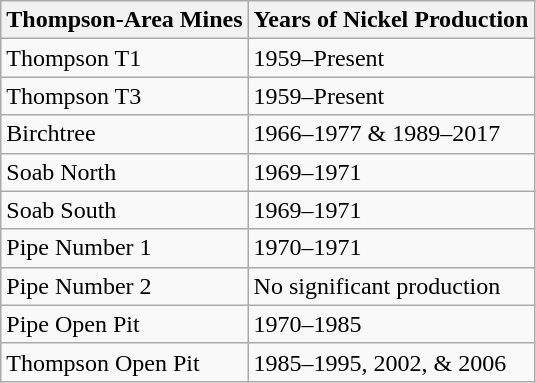<table class="wikitable">
<tr>
<th>Thompson-Area Mines</th>
<th>Years of Nickel Production</th>
</tr>
<tr>
<td>Thompson T1</td>
<td>1959–Present</td>
</tr>
<tr>
<td>Thompson T3</td>
<td>1959–Present</td>
</tr>
<tr>
<td>Birchtree</td>
<td>1966–1977 & 1989–2017</td>
</tr>
<tr>
<td>Soab North</td>
<td>1969–1971</td>
</tr>
<tr>
<td>Soab South</td>
<td>1969–1971</td>
</tr>
<tr>
<td>Pipe Number 1</td>
<td>1970–1971</td>
</tr>
<tr>
<td>Pipe Number 2</td>
<td>No significant production</td>
</tr>
<tr>
<td>Pipe Open Pit</td>
<td>1970–1985</td>
</tr>
<tr>
<td>Thompson Open Pit</td>
<td>1985–1995, 2002, & 2006</td>
</tr>
</table>
